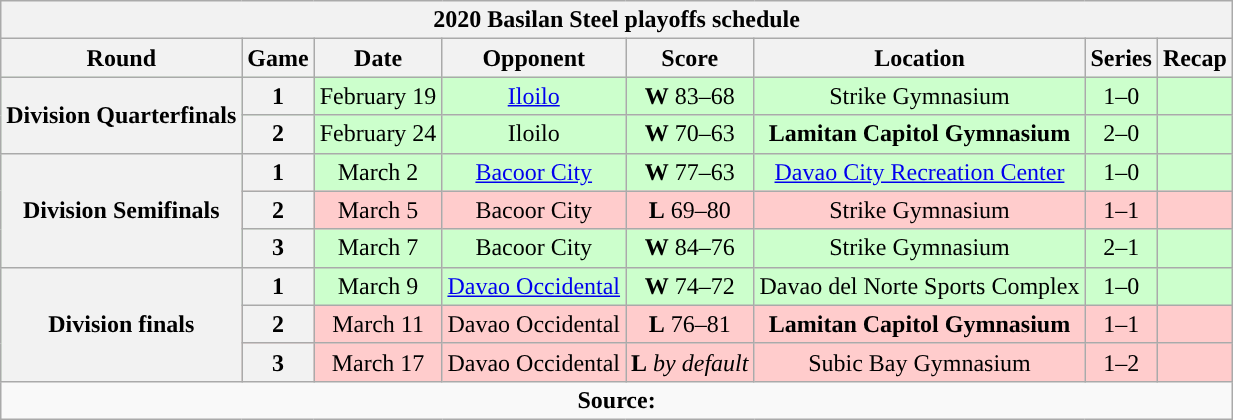<table class="wikitable" style="text-align:center">
<tr>
<th colspan=8>2020 Basilan Steel playoffs schedule</th>
</tr>
<tr>
<th>Round</th>
<th>Game</th>
<th>Date</th>
<th>Opponent</th>
<th>Score</th>
<th>Location</th>
<th>Series</th>
<th>Recap<br></th>
</tr>
<tr style="background:#cfc">
<th rowspan=2>Division Quarterfinals</th>
<th>1</th>
<td>February 19</td>
<td><a href='#'>Iloilo</a></td>
<td><strong>W</strong> 83–68</td>
<td>Strike Gymnasium</td>
<td>1–0</td>
<td></td>
</tr>
<tr style="background:#cfc">
<th>2</th>
<td>February 24</td>
<td>Iloilo</td>
<td><strong>W</strong> 70–63</td>
<td><strong>Lamitan Capitol Gymnasium</strong></td>
<td>2–0</td>
<td><br></td>
</tr>
<tr style="background:#cfc">
<th rowspan=3>Division Semifinals</th>
<th>1</th>
<td>March 2</td>
<td><a href='#'>Bacoor City</a></td>
<td><strong>W</strong> 77–63</td>
<td><a href='#'>Davao City Recreation Center</a></td>
<td>1–0</td>
<td></td>
</tr>
<tr style="background:#fcc">
<th>2</th>
<td>March 5</td>
<td>Bacoor City</td>
<td><strong>L</strong> 69–80</td>
<td>Strike Gymnasium</td>
<td>1–1</td>
<td></td>
</tr>
<tr style="background:#cfc">
<th>3</th>
<td>March 7</td>
<td>Bacoor City</td>
<td><strong>W</strong> 84–76</td>
<td>Strike Gymnasium</td>
<td>2–1</td>
<td><br></td>
</tr>
<tr style="background:#cfc">
<th rowspan=3>Division finals</th>
<th>1</th>
<td>March 9</td>
<td><a href='#'>Davao Occidental</a></td>
<td><strong>W</strong> 74–72</td>
<td>Davao del Norte Sports Complex</td>
<td>1–0</td>
<td></td>
</tr>
<tr style="background:#fcc">
<th>2</th>
<td>March 11</td>
<td>Davao Occidental</td>
<td><strong>L</strong> 76–81</td>
<td><strong>Lamitan Capitol Gymnasium</strong></td>
<td>1–1</td>
<td></td>
</tr>
<tr style="background:#fcc">
<th>3</th>
<td>March 17</td>
<td>Davao Occidental</td>
<td><strong>L</strong> <em>by default</em></td>
<td>Subic Bay Gymnasium</td>
<td>1–2</td>
<td></td>
</tr>
<tr>
<td colspan=8 align=center><strong>Source: </strong></td>
</tr>
</table>
